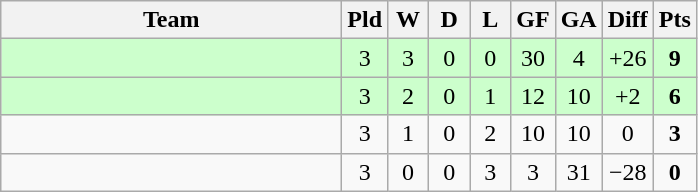<table class="wikitable" style="text-align: center;">
<tr>
<th width=220>Team</th>
<th width=20>Pld</th>
<th width=20>W</th>
<th width=20>D</th>
<th width=20>L</th>
<th width=20>GF</th>
<th width=20>GA</th>
<th width=20>Diff</th>
<th width=20>Pts</th>
</tr>
<tr bgcolor=ccffcc>
<td align=left></td>
<td>3</td>
<td>3</td>
<td>0</td>
<td>0</td>
<td>30</td>
<td>4</td>
<td>+26</td>
<td><strong>9</strong></td>
</tr>
<tr bgcolor=ccffcc>
<td align=left></td>
<td>3</td>
<td>2</td>
<td>0</td>
<td>1</td>
<td>12</td>
<td>10</td>
<td>+2</td>
<td><strong>6</strong></td>
</tr>
<tr>
<td align=left></td>
<td>3</td>
<td>1</td>
<td>0</td>
<td>2</td>
<td>10</td>
<td>10</td>
<td>0</td>
<td><strong>3</strong></td>
</tr>
<tr>
<td align=left></td>
<td>3</td>
<td>0</td>
<td>0</td>
<td>3</td>
<td>3</td>
<td>31</td>
<td>−28</td>
<td><strong>0</strong></td>
</tr>
</table>
